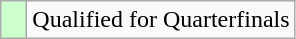<table class="wikitable">
<tr>
<td width=10px bgcolor=#ccffcc></td>
<td>Qualified for Quarterfinals</td>
</tr>
</table>
